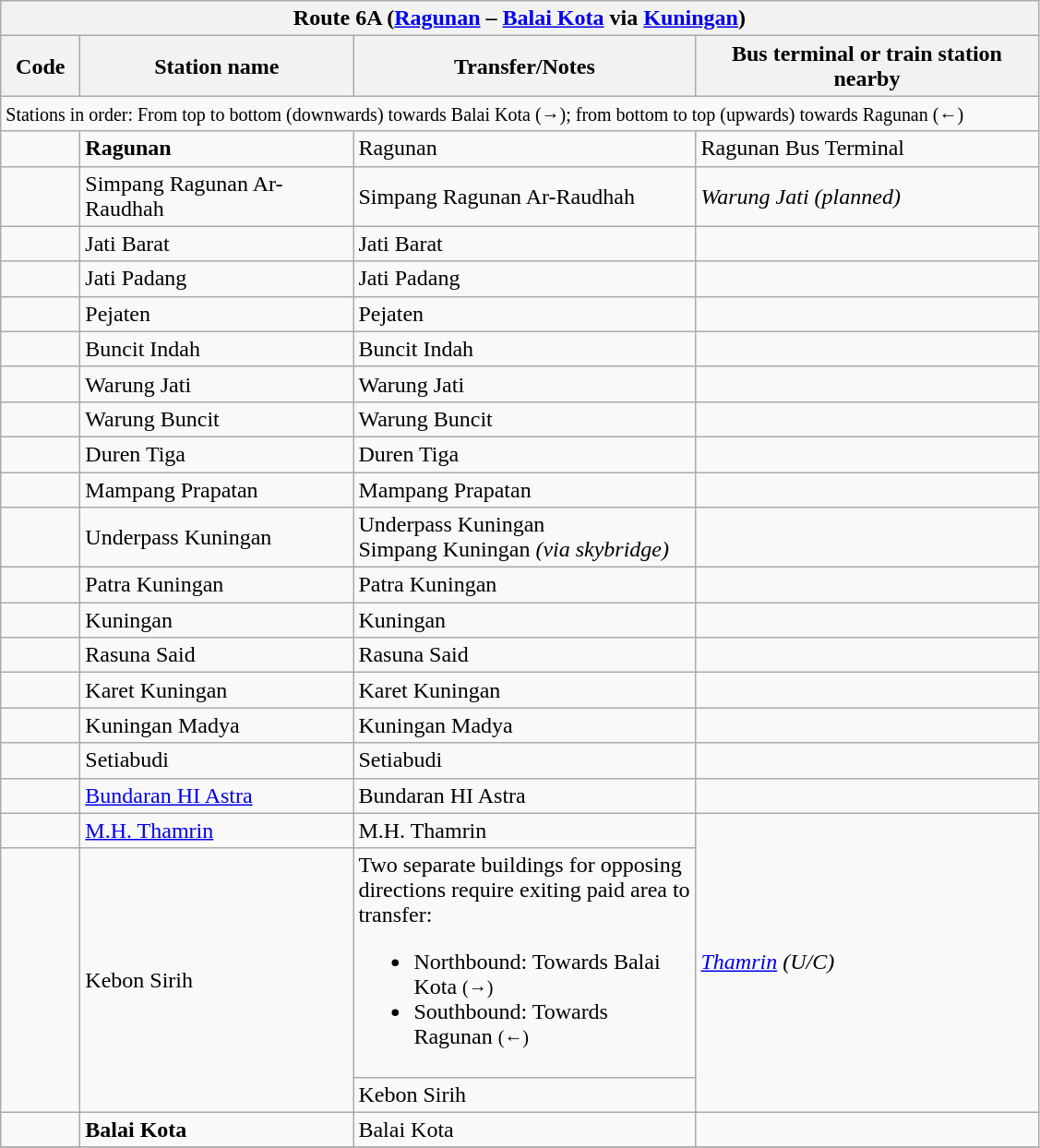<table class="wikitable" style="font-size:100%">
<tr>
<th colspan="4" align="left"> Route 6A (<a href='#'>Ragunan</a> – <a href='#'>Balai Kota</a> via <a href='#'>Kuningan</a>)</th>
</tr>
<tr>
<th width="50">Code</th>
<th width="190">Station name</th>
<th width="240">Transfer/Notes</th>
<th width="240">Bus terminal or train station nearby</th>
</tr>
<tr>
<td colspan="4"><small>Stations in order: From top to bottom (downwards) towards Balai Kota (→); from bottom to top (upwards) towards Ragunan (←)</small></td>
</tr>
<tr>
<td align="center"><strong></strong></td>
<td><strong>Ragunan</strong></td>
<td>   Ragunan</td>
<td> Ragunan Bus Terminal</td>
</tr>
<tr>
<td align="center"><strong></strong></td>
<td>Simpang Ragunan Ar-Raudhah</td>
<td>   Simpang Ragunan Ar-Raudhah</td>
<td> <em>Warung Jati (planned)</em></td>
</tr>
<tr>
<td align="center"><strong></strong></td>
<td>Jati Barat</td>
<td>   Jati Barat</td>
<td></td>
</tr>
<tr>
<td align="center"><strong></strong></td>
<td>Jati Padang</td>
<td>   Jati Padang</td>
<td></td>
</tr>
<tr>
<td align="center"><strong></strong></td>
<td>Pejaten</td>
<td>   Pejaten</td>
<td></td>
</tr>
<tr>
<td align="center"><strong></strong></td>
<td>Buncit Indah</td>
<td>   Buncit Indah</td>
<td></td>
</tr>
<tr>
<td align="center"><strong></strong></td>
<td>Warung Jati</td>
<td>   Warung Jati</td>
<td></td>
</tr>
<tr>
<td align="center"><strong></strong></td>
<td>Warung Buncit</td>
<td>   Warung Buncit</td>
<td></td>
</tr>
<tr>
<td align="center"><strong></strong></td>
<td>Duren Tiga</td>
<td>   Duren Tiga</td>
<td></td>
</tr>
<tr>
<td align="center"><strong></strong></td>
<td>Mampang Prapatan</td>
<td>   Mampang Prapatan</td>
<td></td>
</tr>
<tr>
<td align="center"><strong></strong></td>
<td>Underpass Kuningan</td>
<td>   Underpass Kuningan<br>     Simpang Kuningan <em>(via skybridge)</em></td>
<td></td>
</tr>
<tr>
<td align="center"><strong></strong></td>
<td>Patra Kuningan</td>
<td>    Patra Kuningan</td>
<td></td>
</tr>
<tr>
<td align="center"><strong></strong></td>
<td>Kuningan</td>
<td>    Kuningan</td>
<td>  </td>
</tr>
<tr>
<td align="center"><strong></strong></td>
<td>Rasuna Said</td>
<td>    Rasuna Said</td>
<td>  </td>
</tr>
<tr>
<td align="center"><strong></strong></td>
<td>Karet Kuningan</td>
<td>    Karet Kuningan</td>
<td></td>
</tr>
<tr>
<td align="center"><strong></strong></td>
<td>Kuningan Madya</td>
<td>    Kuningan Madya</td>
<td></td>
</tr>
<tr>
<td align="center"><strong></strong></td>
<td>Setiabudi</td>
<td>    Setiabudi</td>
<td>  </td>
</tr>
<tr>
<td align="center"></td>
<td><a href='#'>Bundaran HI Astra</a></td>
<td>  Bundaran HI Astra</td>
<td> </td>
</tr>
<tr>
<td align="center"></td>
<td><a href='#'>M.H. Thamrin</a></td>
<td>  M.H. Thamrin</td>
<td rowspan="3">  <em><a href='#'>Thamrin</a> (U/C)</em></td>
</tr>
<tr>
<td rowspan="2" align="center"></td>
<td rowspan="2">Kebon Sirih</td>
<td>Two separate buildings for opposing directions require exiting paid area to transfer:<br><ul><li>Northbound: Towards Balai Kota <small>(→)</small></li><li>Southbound: Towards Ragunan <small>(←)</small></li></ul></td>
</tr>
<tr>
<td>  Kebon Sirih</td>
</tr>
<tr>
<td align="center"><strong></strong></td>
<td><strong>Balai Kota</strong></td>
<td>     Balai Kota</td>
<td></td>
</tr>
<tr>
</tr>
</table>
